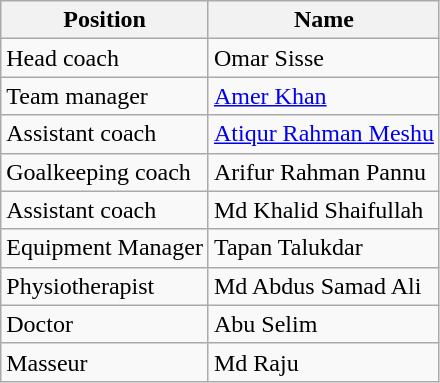<table class="wikitable" style="text-align:left">
<tr>
<th>Position</th>
<th>Name</th>
</tr>
<tr>
<td>Head coach</td>
<td> Omar Sisse</td>
</tr>
<tr>
<td>Team manager</td>
<td> <a href='#'>Amer Khan</a></td>
</tr>
<tr>
<td>Assistant coach</td>
<td> <a href='#'>Atiqur Rahman Meshu</a></td>
</tr>
<tr>
<td>Goalkeeping coach</td>
<td> Arifur Rahman Pannu</td>
</tr>
<tr>
<td>Assistant coach</td>
<td> Md Khalid Shaifullah</td>
</tr>
<tr>
<td>Equipment Manager</td>
<td> Tapan Talukdar</td>
</tr>
<tr>
<td>Physiotherapist</td>
<td> Md Abdus Samad Ali</td>
</tr>
<tr>
<td>Doctor</td>
<td> Abu Selim</td>
</tr>
<tr>
<td>Masseur</td>
<td> Md Raju</td>
</tr>
</table>
